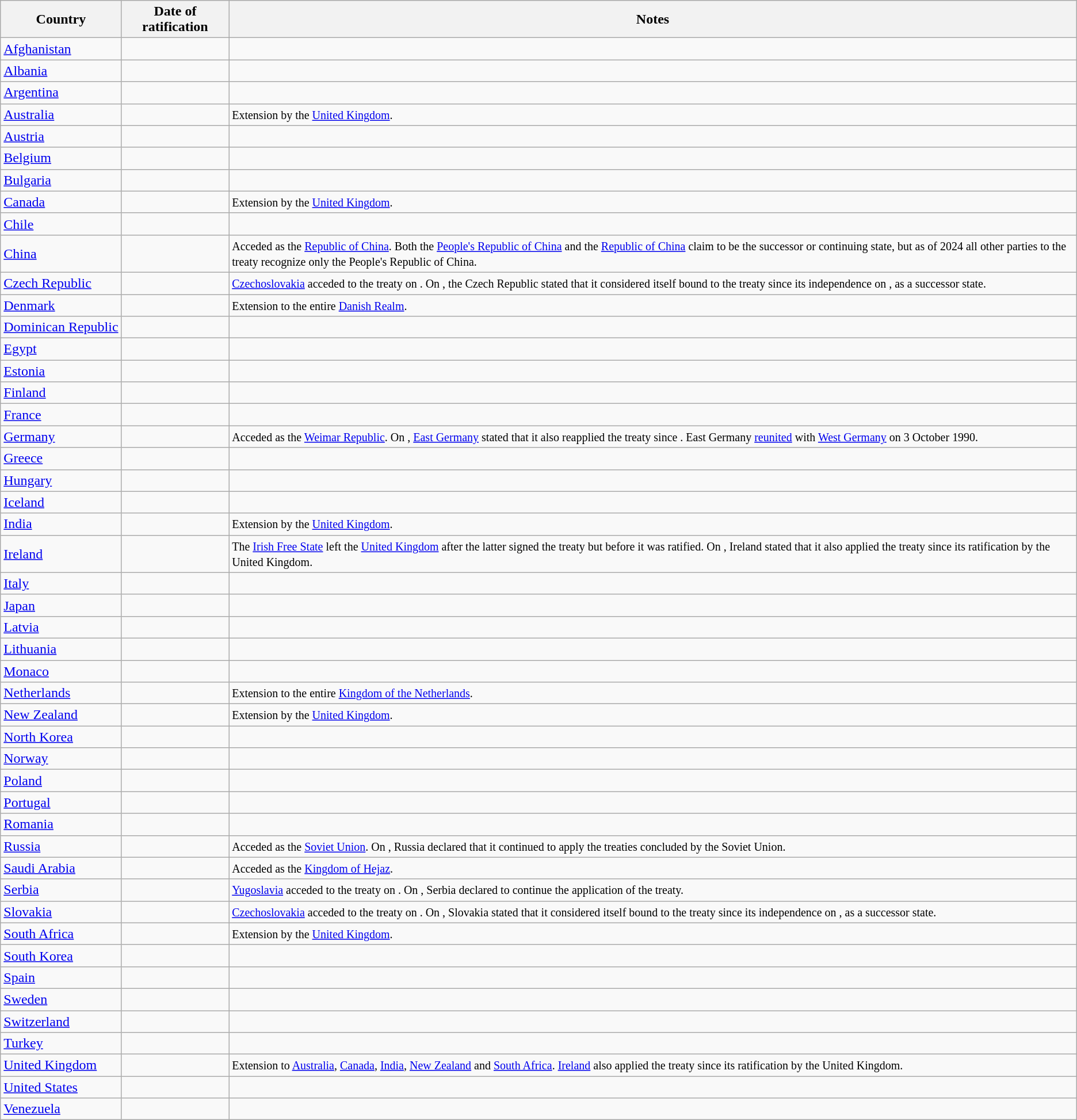<table class="sortable wikitable">
<tr>
<th>Country</th>
<th>Date of ratification</th>
<th>Notes</th>
</tr>
<tr>
<td><a href='#'>Afghanistan</a></td>
<td></td>
<td></td>
</tr>
<tr>
<td><a href='#'>Albania</a></td>
<td></td>
<td></td>
</tr>
<tr>
<td><a href='#'>Argentina</a></td>
<td></td>
<td></td>
</tr>
<tr>
<td><a href='#'>Australia</a></td>
<td></td>
<td><small>Extension by the <a href='#'>United Kingdom</a>.</small></td>
</tr>
<tr>
<td><a href='#'>Austria</a></td>
<td></td>
<td></td>
</tr>
<tr>
<td><a href='#'>Belgium</a></td>
<td></td>
<td></td>
</tr>
<tr>
<td><a href='#'>Bulgaria</a></td>
<td></td>
<td></td>
</tr>
<tr>
<td><a href='#'>Canada</a></td>
<td></td>
<td><small>Extension by the <a href='#'>United Kingdom</a>.</small></td>
</tr>
<tr>
<td><a href='#'>Chile</a></td>
<td></td>
<td></td>
</tr>
<tr>
<td><a href='#'>China</a></td>
<td></td>
<td><small>Acceded as the <a href='#'>Republic of China</a>. Both the <a href='#'>People's Republic of China</a> and the <a href='#'>Republic of China</a> claim to be the successor or continuing state, but as of 2024 all other parties to the treaty recognize only the People's Republic of China.</small></td>
</tr>
<tr>
<td><a href='#'>Czech Republic</a></td>
<td></td>
<td><small><a href='#'>Czechoslovakia</a> acceded to the treaty on . On , the Czech Republic stated that it considered itself bound to the treaty since its independence on , as a successor state.</small></td>
</tr>
<tr>
<td><a href='#'>Denmark</a></td>
<td></td>
<td><small>Extension to the entire <a href='#'>Danish Realm</a>.</small></td>
</tr>
<tr>
<td><a href='#'>Dominican&nbsp;Republic</a></td>
<td></td>
<td></td>
</tr>
<tr>
<td><a href='#'>Egypt</a></td>
<td></td>
<td></td>
</tr>
<tr>
<td><a href='#'>Estonia</a></td>
<td></td>
<td></td>
</tr>
<tr>
<td><a href='#'>Finland</a></td>
<td></td>
<td></td>
</tr>
<tr>
<td><a href='#'>France</a></td>
<td></td>
<td></td>
</tr>
<tr>
<td><a href='#'>Germany</a></td>
<td></td>
<td><small>Acceded as the <a href='#'>Weimar Republic</a>. On , <a href='#'>East Germany</a> stated that it also reapplied the treaty since . East Germany <a href='#'>reunited</a> with <a href='#'>West Germany</a> on 3 October 1990.</small></td>
</tr>
<tr>
<td><a href='#'>Greece</a></td>
<td></td>
<td></td>
</tr>
<tr>
<td><a href='#'>Hungary</a></td>
<td></td>
<td></td>
</tr>
<tr>
<td><a href='#'>Iceland</a></td>
<td></td>
<td></td>
</tr>
<tr>
<td><a href='#'>India</a></td>
<td></td>
<td><small>Extension by the <a href='#'>United Kingdom</a>.</small></td>
</tr>
<tr>
<td><a href='#'>Ireland</a></td>
<td></td>
<td><small>The <a href='#'>Irish Free State</a> left the <a href='#'>United Kingdom</a> after the latter signed the treaty but before it was ratified. On , Ireland stated that it also applied the treaty since its ratification by the United Kingdom.</small></td>
</tr>
<tr>
<td><a href='#'>Italy</a></td>
<td></td>
<td></td>
</tr>
<tr>
<td><a href='#'>Japan</a></td>
<td></td>
<td></td>
</tr>
<tr>
<td><a href='#'>Latvia</a></td>
<td></td>
<td></td>
</tr>
<tr>
<td><a href='#'>Lithuania</a></td>
<td></td>
<td></td>
</tr>
<tr>
<td><a href='#'>Monaco</a></td>
<td></td>
<td></td>
</tr>
<tr>
<td><a href='#'>Netherlands</a></td>
<td></td>
<td><small>Extension to the entire <a href='#'>Kingdom of the Netherlands</a>.</small></td>
</tr>
<tr>
<td><a href='#'>New Zealand</a></td>
<td></td>
<td><small>Extension by the <a href='#'>United Kingdom</a>.</small></td>
</tr>
<tr>
<td><a href='#'>North Korea</a></td>
<td></td>
<td></td>
</tr>
<tr>
<td><a href='#'>Norway</a></td>
<td></td>
<td></td>
</tr>
<tr>
<td><a href='#'>Poland</a></td>
<td></td>
<td></td>
</tr>
<tr>
<td><a href='#'>Portugal</a></td>
<td></td>
<td></td>
</tr>
<tr>
<td><a href='#'>Romania</a></td>
<td></td>
<td></td>
</tr>
<tr>
<td><a href='#'>Russia</a></td>
<td></td>
<td><small>Acceded as the <a href='#'>Soviet Union</a>. On , Russia declared that it continued to apply the treaties concluded by the Soviet Union.</small></td>
</tr>
<tr>
<td><a href='#'>Saudi Arabia</a></td>
<td></td>
<td><small>Acceded as the <a href='#'>Kingdom of Hejaz</a>.</small></td>
</tr>
<tr>
<td><a href='#'>Serbia</a></td>
<td></td>
<td><small><a href='#'>Yugoslavia</a> acceded to the treaty on . On , Serbia declared to continue the application of the treaty.</small></td>
</tr>
<tr>
<td><a href='#'>Slovakia</a></td>
<td></td>
<td><small><a href='#'>Czechoslovakia</a> acceded to the treaty on . On , Slovakia stated that it considered itself bound to the treaty since its independence on , as a successor state.</small></td>
</tr>
<tr>
<td><a href='#'>South Africa</a></td>
<td></td>
<td><small>Extension by the <a href='#'>United Kingdom</a>.</small></td>
</tr>
<tr>
<td><a href='#'>South Korea</a></td>
<td></td>
<td></td>
</tr>
<tr>
<td><a href='#'>Spain</a></td>
<td></td>
<td></td>
</tr>
<tr>
<td><a href='#'>Sweden</a></td>
<td></td>
<td></td>
</tr>
<tr>
<td><a href='#'>Switzerland</a></td>
<td></td>
<td></td>
</tr>
<tr>
<td><a href='#'>Turkey</a></td>
<td></td>
<td></td>
</tr>
<tr>
<td><a href='#'>United Kingdom</a></td>
<td></td>
<td><small>Extension to <a href='#'>Australia</a>, <a href='#'>Canada</a>, <a href='#'>India</a>, <a href='#'>New Zealand</a> and <a href='#'>South Africa</a>. <a href='#'>Ireland</a> also applied the treaty since its ratification by the United Kingdom.</small></td>
</tr>
<tr>
<td><a href='#'>United States</a></td>
<td></td>
<td></td>
</tr>
<tr>
<td><a href='#'>Venezuela</a></td>
<td></td>
<td></td>
</tr>
</table>
